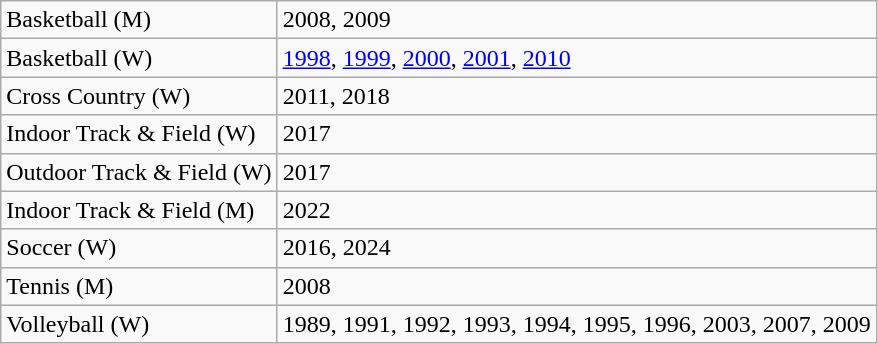<table class="wikitable">
<tr>
<td>Basketball (M)</td>
<td>2008, 2009</td>
</tr>
<tr>
<td>Basketball (W)</td>
<td><a href='#'>1998</a>, <a href='#'>1999</a>, <a href='#'>2000</a>, <a href='#'>2001</a>, <a href='#'>2010</a></td>
</tr>
<tr>
<td>Cross Country (W)</td>
<td>2011, 2018</td>
</tr>
<tr>
<td>Indoor Track & Field (W)</td>
<td>2017</td>
</tr>
<tr>
<td>Outdoor Track & Field (W)</td>
<td>2017</td>
</tr>
<tr>
<td>Indoor Track & Field (M)</td>
<td>2022</td>
</tr>
<tr>
<td>Soccer (W)</td>
<td>2016, 2024</td>
</tr>
<tr>
<td>Tennis (M)</td>
<td>2008</td>
</tr>
<tr>
<td>Volleyball (W)</td>
<td>1989, 1991, 1992, 1993, 1994, 1995, 1996, 2003, 2007, 2009</td>
</tr>
</table>
